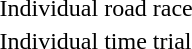<table>
<tr>
<td>Individual road race</td>
<td></td>
<td></td>
<td></td>
</tr>
<tr>
<td>Individual time trial</td>
<td></td>
<td></td>
<td></td>
</tr>
</table>
